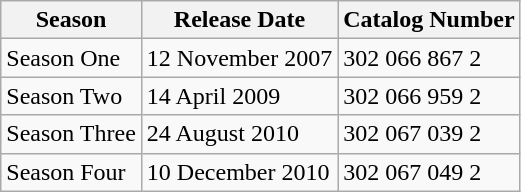<table class="wikitable">
<tr>
<th>Season</th>
<th>Release Date</th>
<th>Catalog Number</th>
</tr>
<tr>
<td>Season One</td>
<td>12 November 2007</td>
<td>302 066 867 2</td>
</tr>
<tr>
<td>Season Two</td>
<td>14 April 2009</td>
<td>302 066 959 2</td>
</tr>
<tr>
<td>Season Three</td>
<td>24 August 2010</td>
<td>302 067 039 2</td>
</tr>
<tr>
<td>Season Four</td>
<td>10 December 2010</td>
<td>302 067 049 2</td>
</tr>
</table>
